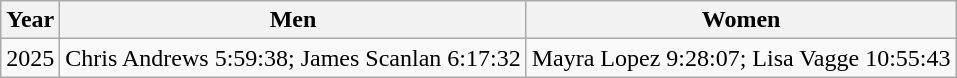<table class="wikitable">
<tr>
<th>Year</th>
<th>Men</th>
<th>Women</th>
</tr>
<tr>
<td>2025</td>
<td>Chris Andrews 5:59:38; James Scanlan 6:17:32</td>
<td>Mayra Lopez 9:28:07; Lisa Vagge 10:55:43</td>
</tr>
</table>
